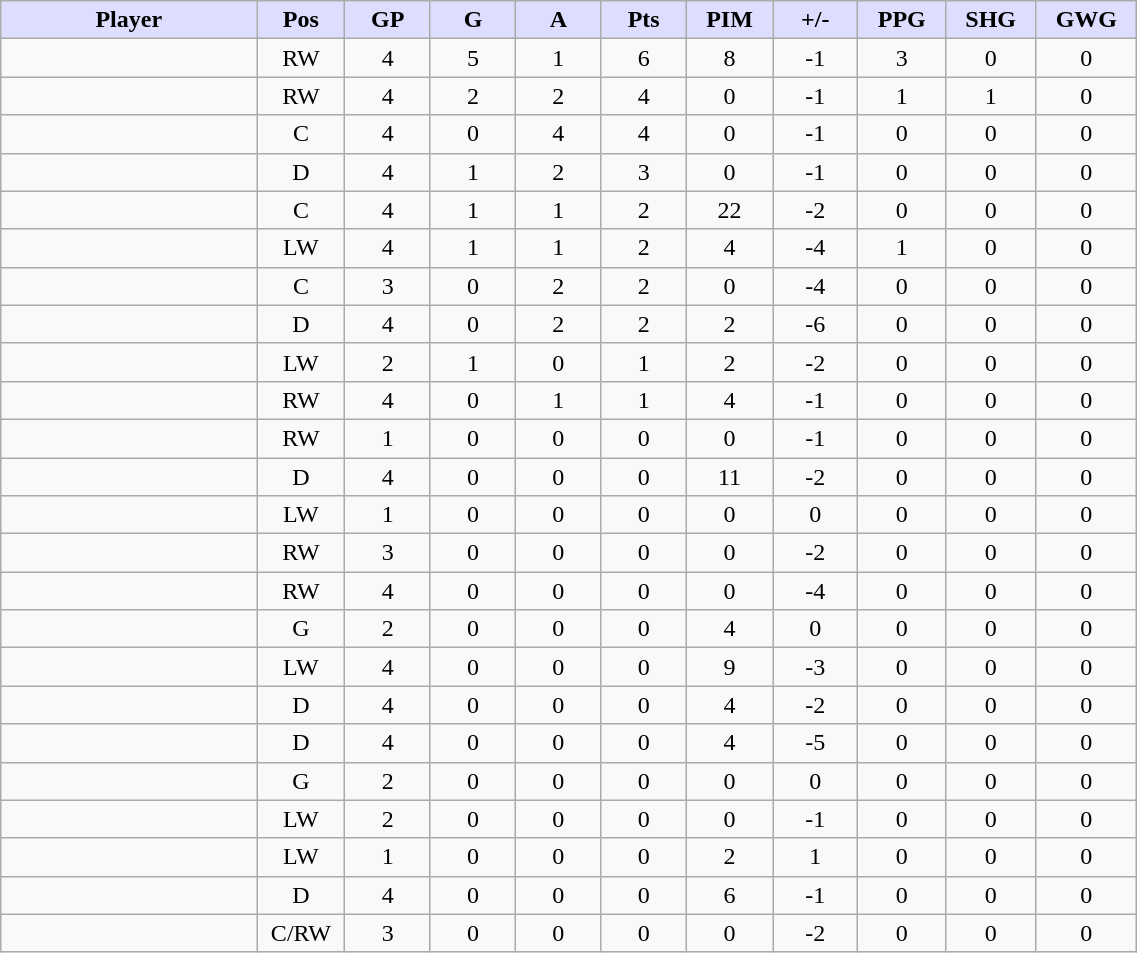<table style="width:60%;" class="wikitable sortable">
<tr style="text-align:center;">
<th style="background:#ddf; width:15%;">Player</th>
<th style="background:#ddf; width:3%;" title="Position">Pos</th>
<th style="background:#ddf; width:5%;" title="Games played">GP</th>
<th style="background:#ddf; width:5%;" title="Goals">G</th>
<th style="background:#ddf; width:5%;" title="Assists">A</th>
<th style="background:#ddf; width:5%;" title="Points">Pts</th>
<th style="background:#ddf; width:5%;" title="Penalties in Minutes">PIM</th>
<th style="background:#ddf; width:5%;" title="Plus/minus">+/-</th>
<th style="background:#ddf; width:5%;" title="Power play goals">PPG</th>
<th style="background:#ddf; width:5%;" title="Short-handed goals">SHG</th>
<th style="background:#ddf; width:5%;" title="Game-winning goals">GWG</th>
</tr>
<tr style="text-align:center;">
<td style="text-align:right;"></td>
<td>RW</td>
<td>4</td>
<td>5</td>
<td>1</td>
<td>6</td>
<td>8</td>
<td>-1</td>
<td>3</td>
<td>0</td>
<td>0</td>
</tr>
<tr style="text-align:center;">
<td style="text-align:right;"></td>
<td>RW</td>
<td>4</td>
<td>2</td>
<td>2</td>
<td>4</td>
<td>0</td>
<td>-1</td>
<td>1</td>
<td>1</td>
<td>0</td>
</tr>
<tr style="text-align:center;">
<td style="text-align:right;"></td>
<td>C</td>
<td>4</td>
<td>0</td>
<td>4</td>
<td>4</td>
<td>0</td>
<td>-1</td>
<td>0</td>
<td>0</td>
<td>0</td>
</tr>
<tr style="text-align:center;">
<td style="text-align:right;"></td>
<td>D</td>
<td>4</td>
<td>1</td>
<td>2</td>
<td>3</td>
<td>0</td>
<td>-1</td>
<td>0</td>
<td>0</td>
<td>0</td>
</tr>
<tr style="text-align:center;">
<td style="text-align:right;"></td>
<td>C</td>
<td>4</td>
<td>1</td>
<td>1</td>
<td>2</td>
<td>22</td>
<td>-2</td>
<td>0</td>
<td>0</td>
<td>0</td>
</tr>
<tr style="text-align:center;">
<td style="text-align:right;"></td>
<td>LW</td>
<td>4</td>
<td>1</td>
<td>1</td>
<td>2</td>
<td>4</td>
<td>-4</td>
<td>1</td>
<td>0</td>
<td>0</td>
</tr>
<tr style="text-align:center;">
<td style="text-align:right;"></td>
<td>C</td>
<td>3</td>
<td>0</td>
<td>2</td>
<td>2</td>
<td>0</td>
<td>-4</td>
<td>0</td>
<td>0</td>
<td>0</td>
</tr>
<tr style="text-align:center;">
<td style="text-align:right;"></td>
<td>D</td>
<td>4</td>
<td>0</td>
<td>2</td>
<td>2</td>
<td>2</td>
<td>-6</td>
<td>0</td>
<td>0</td>
<td>0</td>
</tr>
<tr style="text-align:center;">
<td style="text-align:right;"></td>
<td>LW</td>
<td>2</td>
<td>1</td>
<td>0</td>
<td>1</td>
<td>2</td>
<td>-2</td>
<td>0</td>
<td>0</td>
<td>0</td>
</tr>
<tr style="text-align:center;">
<td style="text-align:right;"></td>
<td>RW</td>
<td>4</td>
<td>0</td>
<td>1</td>
<td>1</td>
<td>4</td>
<td>-1</td>
<td>0</td>
<td>0</td>
<td>0</td>
</tr>
<tr style="text-align:center;">
<td style="text-align:right;"></td>
<td>RW</td>
<td>1</td>
<td>0</td>
<td>0</td>
<td>0</td>
<td>0</td>
<td>-1</td>
<td>0</td>
<td>0</td>
<td>0</td>
</tr>
<tr style="text-align:center;">
<td style="text-align:right;"></td>
<td>D</td>
<td>4</td>
<td>0</td>
<td>0</td>
<td>0</td>
<td>11</td>
<td>-2</td>
<td>0</td>
<td>0</td>
<td>0</td>
</tr>
<tr style="text-align:center;">
<td style="text-align:right;"></td>
<td>LW</td>
<td>1</td>
<td>0</td>
<td>0</td>
<td>0</td>
<td>0</td>
<td>0</td>
<td>0</td>
<td>0</td>
<td>0</td>
</tr>
<tr style="text-align:center;">
<td style="text-align:right;"></td>
<td>RW</td>
<td>3</td>
<td>0</td>
<td>0</td>
<td>0</td>
<td>0</td>
<td>-2</td>
<td>0</td>
<td>0</td>
<td>0</td>
</tr>
<tr style="text-align:center;">
<td style="text-align:right;"></td>
<td>RW</td>
<td>4</td>
<td>0</td>
<td>0</td>
<td>0</td>
<td>0</td>
<td>-4</td>
<td>0</td>
<td>0</td>
<td>0</td>
</tr>
<tr style="text-align:center;">
<td style="text-align:right;"></td>
<td>G</td>
<td>2</td>
<td>0</td>
<td>0</td>
<td>0</td>
<td>4</td>
<td>0</td>
<td>0</td>
<td>0</td>
<td>0</td>
</tr>
<tr style="text-align:center;">
<td style="text-align:right;"></td>
<td>LW</td>
<td>4</td>
<td>0</td>
<td>0</td>
<td>0</td>
<td>9</td>
<td>-3</td>
<td>0</td>
<td>0</td>
<td>0</td>
</tr>
<tr style="text-align:center;">
<td style="text-align:right;"></td>
<td>D</td>
<td>4</td>
<td>0</td>
<td>0</td>
<td>0</td>
<td>4</td>
<td>-2</td>
<td>0</td>
<td>0</td>
<td>0</td>
</tr>
<tr style="text-align:center;">
<td style="text-align:right;"></td>
<td>D</td>
<td>4</td>
<td>0</td>
<td>0</td>
<td>0</td>
<td>4</td>
<td>-5</td>
<td>0</td>
<td>0</td>
<td>0</td>
</tr>
<tr style="text-align:center;">
<td style="text-align:right;"></td>
<td>G</td>
<td>2</td>
<td>0</td>
<td>0</td>
<td>0</td>
<td>0</td>
<td>0</td>
<td>0</td>
<td>0</td>
<td>0</td>
</tr>
<tr style="text-align:center;">
<td style="text-align:right;"></td>
<td>LW</td>
<td>2</td>
<td>0</td>
<td>0</td>
<td>0</td>
<td>0</td>
<td>-1</td>
<td>0</td>
<td>0</td>
<td>0</td>
</tr>
<tr style="text-align:center;">
<td style="text-align:right;"></td>
<td>LW</td>
<td>1</td>
<td>0</td>
<td>0</td>
<td>0</td>
<td>2</td>
<td>1</td>
<td>0</td>
<td>0</td>
<td>0</td>
</tr>
<tr style="text-align:center;">
<td style="text-align:right;"></td>
<td>D</td>
<td>4</td>
<td>0</td>
<td>0</td>
<td>0</td>
<td>6</td>
<td>-1</td>
<td>0</td>
<td>0</td>
<td>0</td>
</tr>
<tr style="text-align:center;">
<td style="text-align:right;"></td>
<td>C/RW</td>
<td>3</td>
<td>0</td>
<td>0</td>
<td>0</td>
<td>0</td>
<td>-2</td>
<td>0</td>
<td>0</td>
<td>0</td>
</tr>
</table>
